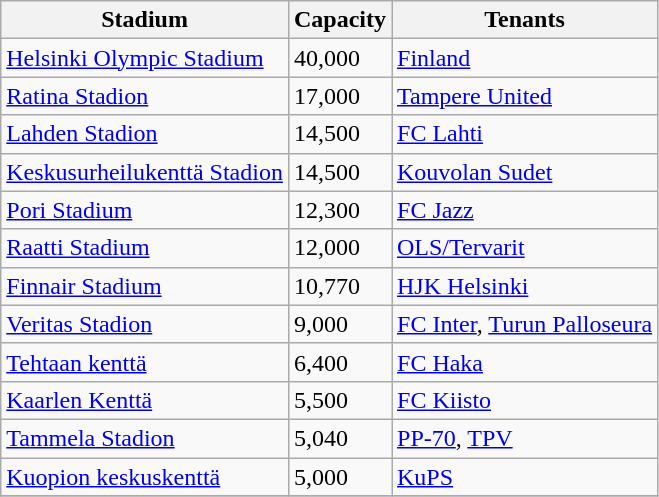<table class="wikitable sortable">
<tr>
<th>Stadium</th>
<th>Capacity</th>
<th>Tenants</th>
</tr>
<tr>
<td><a href='#'>Helsinki Olympic Stadium</a></td>
<td>40,000</td>
<td><a href='#'>Finland</a></td>
</tr>
<tr>
<td><a href='#'>Ratina Stadion</a></td>
<td>17,000</td>
<td><a href='#'>Tampere United</a></td>
</tr>
<tr>
<td><a href='#'>Lahden Stadion</a></td>
<td>14,500</td>
<td><a href='#'>FC Lahti</a></td>
</tr>
<tr>
<td><a href='#'>Keskusurheilukenttä Stadion</a></td>
<td>14,500</td>
<td><a href='#'>Kouvolan Sudet</a></td>
</tr>
<tr>
<td><a href='#'>Pori Stadium</a></td>
<td>12,300</td>
<td><a href='#'>FC Jazz</a></td>
</tr>
<tr>
<td><a href='#'>Raatti Stadium</a></td>
<td>12,000</td>
<td><a href='#'>OLS/Tervarit</a></td>
</tr>
<tr>
<td><a href='#'>Finnair Stadium</a></td>
<td>10,770</td>
<td><a href='#'>HJK Helsinki</a></td>
</tr>
<tr>
<td><a href='#'>Veritas Stadion</a></td>
<td>9,000</td>
<td><a href='#'>FC Inter</a>, <a href='#'>Turun Palloseura</a></td>
</tr>
<tr>
<td><a href='#'>Tehtaan kenttä</a></td>
<td>6,400</td>
<td><a href='#'>FC Haka</a></td>
</tr>
<tr>
<td><a href='#'>Kaarlen Kenttä</a></td>
<td>5,500</td>
<td><a href='#'>FC Kiisto</a></td>
</tr>
<tr>
<td><a href='#'>Tammela Stadion</a></td>
<td>5,040</td>
<td><a href='#'>PP-70</a>, <a href='#'>TPV</a></td>
</tr>
<tr>
<td><a href='#'>Kuopion keskuskenttä</a></td>
<td>5,000</td>
<td><a href='#'>KuPS</a></td>
</tr>
<tr>
</tr>
</table>
